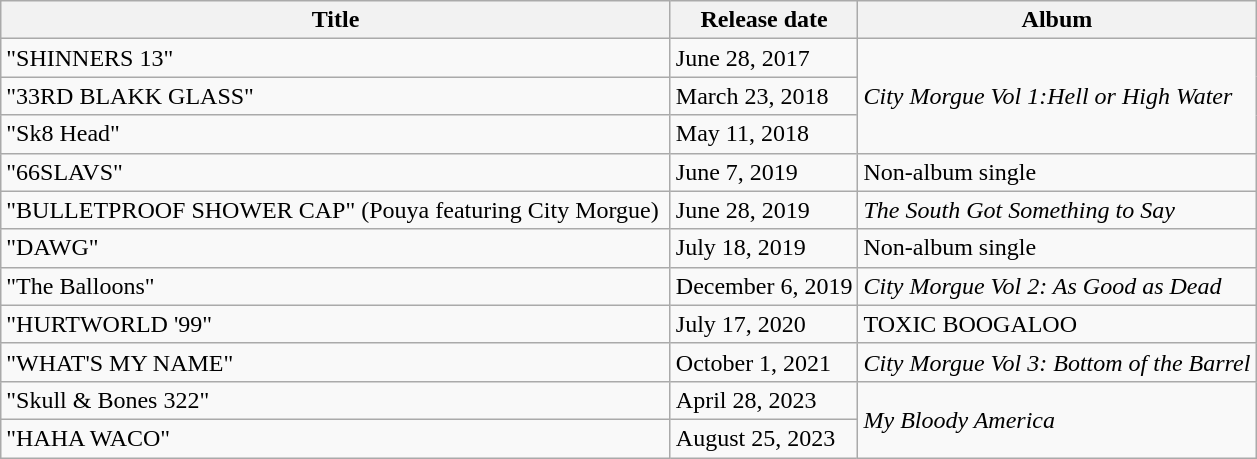<table class="wikitable">
<tr>
<th scope="col">Title</th>
<th scope="col">Release date</th>
<th scope="col">Album</th>
</tr>
<tr>
<td>"SHINNERS 13"</td>
<td>June 28, 2017</td>
<td rowspan="3"><em>City Morgue Vol 1:Hell or High Water</em></td>
</tr>
<tr>
<td>"33RD BLAKK GLASS"</td>
<td>March 23, 2018</td>
</tr>
<tr>
<td>"Sk8 Head"</td>
<td>May 11, 2018</td>
</tr>
<tr>
<td>"66SLAVS" </td>
<td>June 7, 2019</td>
<td>Non-album single</td>
</tr>
<tr>
<td>"BULLETPROOF SHOWER CAP" (Pouya featuring City Morgue) </td>
<td>June 28, 2019</td>
<td><em>The South Got Something to Say</em></td>
</tr>
<tr>
<td>"DAWG"</td>
<td>July 18, 2019</td>
<td>Non-album single</td>
</tr>
<tr>
<td>"The Balloons" </td>
<td>December 6, 2019</td>
<td><em>City Morgue Vol 2: As Good as Dead</em></td>
</tr>
<tr>
<td>"HURTWORLD '99"</td>
<td>July 17, 2020</td>
<td>TOXIC BOOGALOO</td>
</tr>
<tr>
<td>"WHAT'S MY NAME" </td>
<td>October 1, 2021</td>
<td><em>City Morgue Vol 3: Bottom of the Barrel</em></td>
</tr>
<tr>
<td>"Skull & Bones 322"</td>
<td>April 28, 2023</td>
<td rowspan="2"><em>My Bloody America</em></td>
</tr>
<tr>
<td>"HAHA WACO"</td>
<td>August 25, 2023</td>
</tr>
</table>
